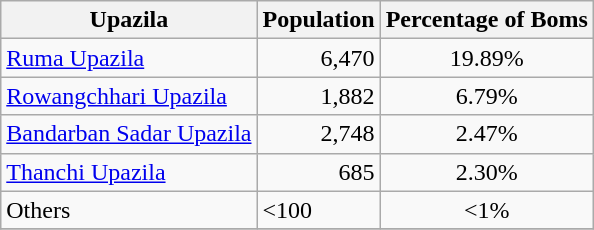<table class="wikitable sortable">
<tr>
<th>Upazila</th>
<th>Population</th>
<th>Percentage of Boms</th>
</tr>
<tr>
<td><a href='#'>Ruma Upazila</a></td>
<td align=right>6,470</td>
<td align=center>19.89%</td>
</tr>
<tr>
<td><a href='#'>Rowangchhari Upazila</a></td>
<td align=right>1,882</td>
<td align=center>6.79%</td>
</tr>
<tr>
<td><a href='#'>Bandarban Sadar Upazila</a></td>
<td align=right>2,748</td>
<td align=center>2.47%</td>
</tr>
<tr>
<td><a href='#'>Thanchi Upazila</a></td>
<td align=right>685</td>
<td align=center>2.30%</td>
</tr>
<tr>
<td>Others</td>
<td><100</td>
<td align=center><1%</td>
</tr>
<tr>
</tr>
</table>
